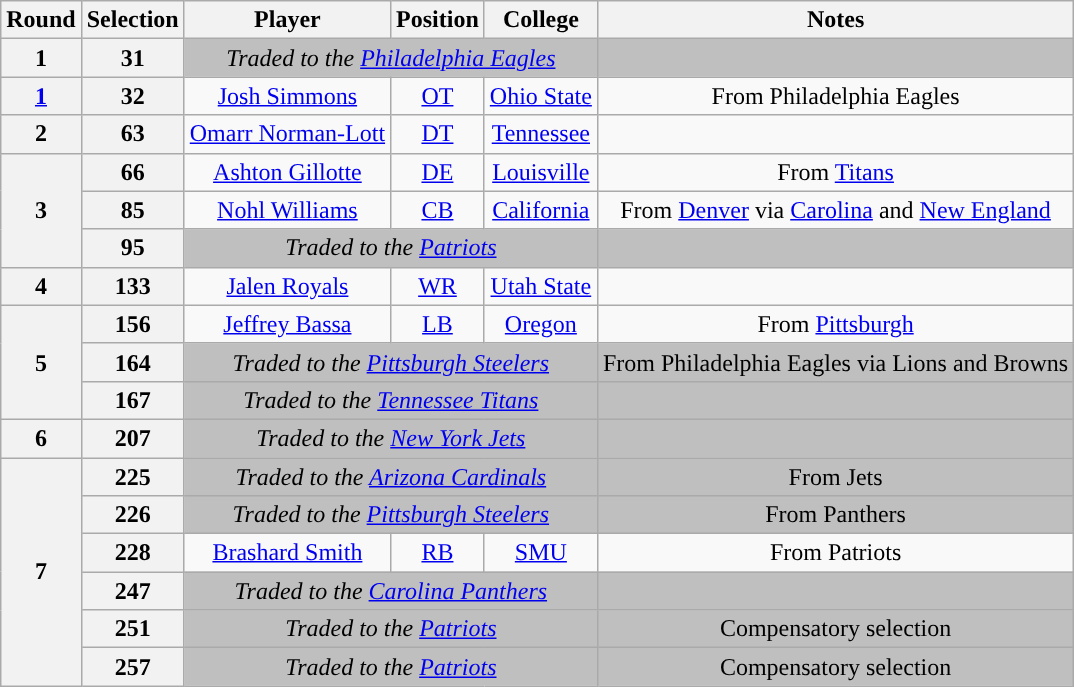<table class="wikitable" style="text-align:center">
<tr>
<th>Round</th>
<th>Selection</th>
<th>Player</th>
<th>Position</th>
<th>College</th>
<th>Notes</th>
</tr>
<tr>
<th>1</th>
<th>31</th>
<td colspan="3" style="background:#BFBFBF"><em>Traded to the <a href='#'>Philadelphia Eagles</a></em></td>
<td style="background:#BFBFBF"></td>
</tr>
<tr>
<th><a href='#'>1</a></th>
<th>32</th>
<td><a href='#'>Josh Simmons</a></td>
<td><a href='#'>OT</a></td>
<td><a href='#'>Ohio State</a></td>
<td>From Philadelphia Eagles</td>
</tr>
<tr>
<th>2</th>
<th>63</th>
<td><a href='#'>Omarr Norman-Lott</a></td>
<td><a href='#'>DT</a></td>
<td><a href='#'>Tennessee</a></td>
<td></td>
</tr>
<tr>
<th rowspan="3">3</th>
<th>66</th>
<td><a href='#'>Ashton Gillotte</a></td>
<td><a href='#'>DE</a></td>
<td><a href='#'>Louisville</a></td>
<td>From <a href='#'>Titans</a></td>
</tr>
<tr>
<th>85</th>
<td><a href='#'>Nohl Williams</a></td>
<td><a href='#'>CB</a></td>
<td><a href='#'>California</a></td>
<td>From <a href='#'>Denver</a> via <a href='#'>Carolina</a> and <a href='#'>New England</a></td>
</tr>
<tr>
<th>95</th>
<td colspan="3" style="background:#BFBFBF"><em>Traded to the <a href='#'>Patriots</a></em></td>
<td style="background:#BFBFBF"></td>
</tr>
<tr>
<th>4</th>
<th>133</th>
<td><a href='#'>Jalen Royals</a></td>
<td><a href='#'>WR</a></td>
<td><a href='#'>Utah State</a></td>
<td></td>
</tr>
<tr>
<th rowspan="3">5</th>
<th>156</th>
<td><a href='#'>Jeffrey Bassa</a></td>
<td><a href='#'>LB</a></td>
<td><a href='#'>Oregon</a></td>
<td>From <a href='#'>Pittsburgh</a></td>
</tr>
<tr>
<th>164</th>
<td colspan="3" style="background:#BFBFBF"><em>Traded to the <a href='#'>Pittsburgh Steelers</a></em></td>
<td style="background:#BFBFBF">From Philadelphia Eagles via Lions and Browns</td>
</tr>
<tr>
<th>167</th>
<td colspan="3" style="background:#BFBFBF"><em>Traded to the <a href='#'>Tennessee Titans</a></em></td>
<td style="background:#BFBFBF"></td>
</tr>
<tr>
<th>6</th>
<th>207</th>
<td colspan="3" style="background:#BFBFBF"><em>Traded to the <a href='#'>New York Jets</a></em></td>
<td style="background:#BFBFBF"></td>
</tr>
<tr>
<th rowspan="6">7</th>
<th>225</th>
<td colspan="3" style="background:#BFBFBF"><em>Traded to the <a href='#'>Arizona Cardinals</a></em></td>
<td style="background:#BFBFBF">From Jets</td>
</tr>
<tr>
<th>226</th>
<td colspan="3" style="background:#BFBFBF"><em>Traded to the <a href='#'>Pittsburgh Steelers</a></em></td>
<td style="background:#BFBFBF">From Panthers</td>
</tr>
<tr>
<th>228</th>
<td><a href='#'>Brashard Smith</a></td>
<td><a href='#'>RB</a></td>
<td><a href='#'>SMU</a></td>
<td>From Patriots</td>
</tr>
<tr>
<th>247</th>
<td colspan="3" style="background:#BFBFBF"><em>Traded to the <a href='#'>Carolina Panthers</a></em></td>
<td style="background:#BFBFBF"></td>
</tr>
<tr>
<th>251</th>
<td colspan="3" style="background:#BFBFBF"><em>Traded to the <a href='#'>Patriots</a></em></td>
<td style="background:#BFBFBF">Compensatory selection</td>
</tr>
<tr>
<th>257</th>
<td colspan="3" style="background:#BFBFBF"><em>Traded to the <a href='#'>Patriots</a></em></td>
<td style="background:#BFBFBF">Compensatory selection</td>
</tr>
</table>
